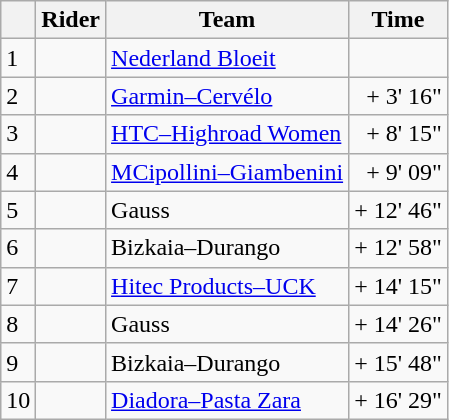<table class="wikitable">
<tr>
<th></th>
<th>Rider</th>
<th>Team</th>
<th>Time</th>
</tr>
<tr>
<td>1</td>
<td>   </td>
<td><a href='#'>Nederland Bloeit</a></td>
<td style="text-align:right;"></td>
</tr>
<tr>
<td>2</td>
<td></td>
<td><a href='#'>Garmin–Cervélo</a></td>
<td style="text-align:right;">+ 3' 16"</td>
</tr>
<tr>
<td>3</td>
<td></td>
<td><a href='#'>HTC–Highroad Women</a></td>
<td style="text-align:right;">+ 8' 15"</td>
</tr>
<tr>
<td>4</td>
<td> </td>
<td><a href='#'>MCipollini–Giambenini</a></td>
<td style="text-align:right;">+ 9' 09"</td>
</tr>
<tr>
<td>5</td>
<td></td>
<td>Gauss</td>
<td style="text-align:right;">+ 12' 46"</td>
</tr>
<tr>
<td>6</td>
<td></td>
<td>Bizkaia–Durango</td>
<td style="text-align:right;">+ 12' 58"</td>
</tr>
<tr>
<td>7</td>
<td></td>
<td><a href='#'>Hitec Products–UCK</a></td>
<td style="text-align:right;">+ 14' 15"</td>
</tr>
<tr>
<td>8</td>
<td></td>
<td>Gauss</td>
<td style="text-align:right;">+ 14' 26"</td>
</tr>
<tr>
<td>9</td>
<td></td>
<td>Bizkaia–Durango</td>
<td style="text-align:right;">+ 15' 48"</td>
</tr>
<tr>
<td>10</td>
<td></td>
<td><a href='#'>Diadora–Pasta Zara</a></td>
<td style="text-align:right;">+ 16' 29"</td>
</tr>
</table>
